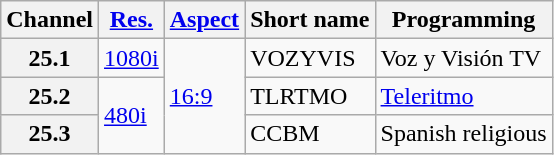<table class="wikitable">
<tr>
<th scope = "col">Channel</th>
<th scope = "col"><a href='#'>Res.</a></th>
<th scope = "col"><a href='#'>Aspect</a></th>
<th scope = "col">Short name</th>
<th scope = "col">Programming</th>
</tr>
<tr>
<th scope = "row">25.1</th>
<td><a href='#'>1080i</a></td>
<td rowspan="3"><a href='#'>16:9</a></td>
<td>VOZYVIS</td>
<td>Voz y Visión TV</td>
</tr>
<tr>
<th scope = "row">25.2</th>
<td rowspan="2"><a href='#'>480i</a></td>
<td>TLRTMO</td>
<td><a href='#'>Teleritmo</a></td>
</tr>
<tr>
<th scope = "row">25.3</th>
<td>CCBM</td>
<td>Spanish religious</td>
</tr>
</table>
